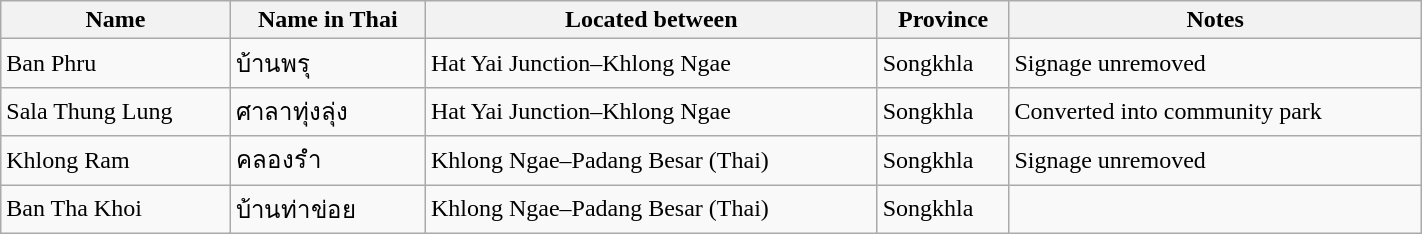<table class="wikitable" width="75%">
<tr>
<th>Name</th>
<th>Name in Thai</th>
<th>Located between</th>
<th>Province</th>
<th>Notes</th>
</tr>
<tr>
<td>Ban Phru</td>
<td>บ้านพรุ</td>
<td>Hat Yai Junction–Khlong Ngae</td>
<td>Songkhla</td>
<td>Signage unremoved</td>
</tr>
<tr>
<td>Sala Thung Lung</td>
<td>ศาลาทุ่งลุ่ง</td>
<td>Hat Yai Junction–Khlong Ngae</td>
<td>Songkhla</td>
<td>Converted into community park</td>
</tr>
<tr>
<td>Khlong Ram</td>
<td>คลองรำ</td>
<td>Khlong Ngae–Padang Besar (Thai)</td>
<td>Songkhla</td>
<td>Signage unremoved</td>
</tr>
<tr>
<td>Ban Tha Khoi</td>
<td>บ้านท่าข่อย</td>
<td>Khlong Ngae–Padang Besar (Thai)</td>
<td>Songkhla</td>
<td></td>
</tr>
</table>
